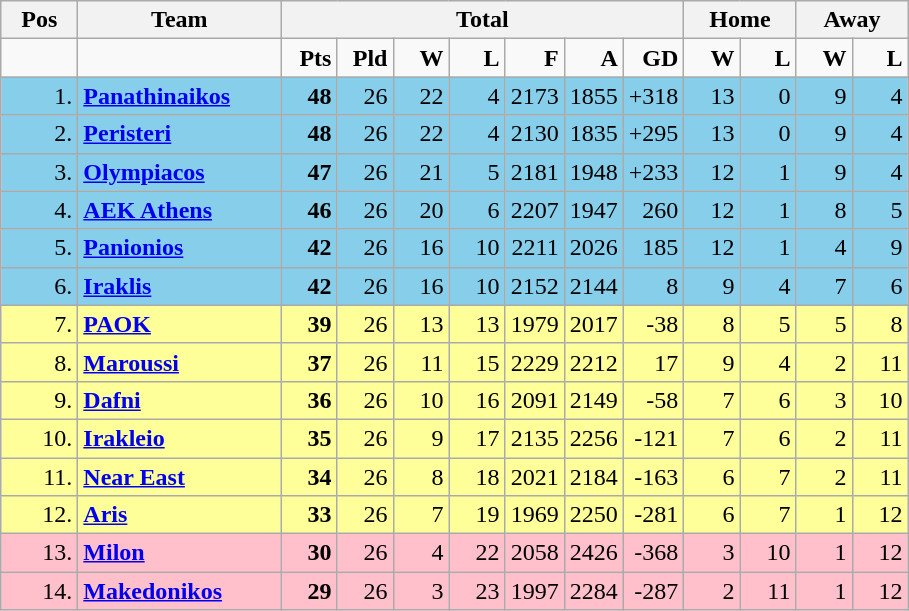<table class="wikitable" style="text-align: right;">
<tr>
<th width="44">Pos</th>
<th width="128">Team</th>
<th colspan=7>Total</th>
<th colspan=2>Home</th>
<th colspan=2>Away</th>
</tr>
<tr>
<td></td>
<td></td>
<td width="30"><strong>Pts</strong></td>
<td width="30"><strong>Pld</strong></td>
<td width="30"><strong>W</strong></td>
<td width="30"><strong>L</strong></td>
<td width="30"><strong>F</strong></td>
<td width="30"><strong>A</strong></td>
<td width="30"><strong>GD</strong></td>
<td width="30"><strong>W</strong></td>
<td width="30"><strong>L</strong></td>
<td width="30"><strong>W</strong></td>
<td width="30"><strong>L</strong></td>
</tr>
<tr bgcolor="87ceeb">
<td>1.</td>
<td align="left"><strong> <a href='#'>Panathinaikos</a></strong></td>
<td><strong>48</strong></td>
<td>26</td>
<td>22</td>
<td>4</td>
<td>2173</td>
<td>1855</td>
<td>+318</td>
<td>13</td>
<td>0</td>
<td>9</td>
<td>4</td>
</tr>
<tr bgcolor="87ceeb">
<td>2.</td>
<td align="left"><strong><a href='#'>Peristeri</a></strong></td>
<td><strong>48</strong></td>
<td>26</td>
<td>22</td>
<td>4</td>
<td>2130</td>
<td>1835</td>
<td>+295</td>
<td>13</td>
<td>0</td>
<td>9</td>
<td>4</td>
</tr>
<tr bgcolor="87ceeb">
<td>3.</td>
<td align="left"><strong> <a href='#'>Olympiacos</a> </strong></td>
<td><strong>47</strong></td>
<td>26</td>
<td>21</td>
<td>5</td>
<td>2181</td>
<td>1948</td>
<td>+233</td>
<td>12</td>
<td>1</td>
<td>9</td>
<td>4</td>
</tr>
<tr bgcolor="87ceeb">
<td>4.</td>
<td align="left"><strong><a href='#'>AEK Athens</a> </strong></td>
<td><strong>46 </strong></td>
<td>26</td>
<td>20</td>
<td>6</td>
<td>2207</td>
<td>1947</td>
<td>260</td>
<td>12</td>
<td>1</td>
<td>8</td>
<td>5</td>
</tr>
<tr bgcolor="87ceeb">
<td>5.</td>
<td align="left"><strong><a href='#'>Panionios</a></strong></td>
<td><strong>42</strong></td>
<td>26</td>
<td>16</td>
<td>10</td>
<td>2211</td>
<td>2026</td>
<td>185</td>
<td>12</td>
<td>1</td>
<td>4</td>
<td>9</td>
</tr>
<tr bgcolor="87ceeb">
<td>6.</td>
<td align="left"><strong> <a href='#'>Iraklis</a></strong></td>
<td><strong>42 </strong></td>
<td>26</td>
<td>16</td>
<td>10</td>
<td>2152</td>
<td>2144</td>
<td>8</td>
<td>9</td>
<td>4</td>
<td>7</td>
<td>6</td>
</tr>
<tr bgcolor="FFFF99">
<td>7.</td>
<td align="left"><strong> <a href='#'>PAOK</a> </strong></td>
<td><strong>39 </strong></td>
<td>26</td>
<td>13</td>
<td>13</td>
<td>1979</td>
<td>2017</td>
<td>-38</td>
<td>8</td>
<td>5</td>
<td>5</td>
<td>8</td>
</tr>
<tr bgcolor="FFFF99">
<td>8.</td>
<td align="left"><strong><a href='#'>Maroussi</a> </strong></td>
<td><strong>37</strong></td>
<td>26</td>
<td>11</td>
<td>15</td>
<td>2229</td>
<td>2212</td>
<td>17</td>
<td>9</td>
<td>4</td>
<td>2</td>
<td>11</td>
</tr>
<tr bgcolor="FFFF99">
<td>9.</td>
<td align="left"><strong> <a href='#'>Dafni</a> </strong></td>
<td><strong>36 </strong></td>
<td>26</td>
<td>10</td>
<td>16</td>
<td>2091</td>
<td>2149</td>
<td>-58</td>
<td>7</td>
<td>6</td>
<td>3</td>
<td>10</td>
</tr>
<tr bgcolor="FFFF99">
<td>10.</td>
<td align="left"><strong> <a href='#'>Irakleio</a> </strong></td>
<td><strong>35 </strong></td>
<td>26</td>
<td>9</td>
<td>17</td>
<td>2135</td>
<td>2256</td>
<td>-121</td>
<td>7</td>
<td>6</td>
<td>2</td>
<td>11</td>
</tr>
<tr bgcolor="FFFF99">
<td>11.</td>
<td align="left"><strong> <a href='#'>Near East</a></strong></td>
<td><strong>34 </strong></td>
<td>26</td>
<td>8</td>
<td>18</td>
<td>2021</td>
<td>2184</td>
<td>-163</td>
<td>6</td>
<td>7</td>
<td>2</td>
<td>11</td>
</tr>
<tr bgcolor="FFFF99">
<td>12.</td>
<td align="left"><strong> <a href='#'>Aris</a> </strong></td>
<td><strong>33</strong></td>
<td>26</td>
<td>7</td>
<td>19</td>
<td>1969</td>
<td>2250</td>
<td>-281</td>
<td>6</td>
<td>7</td>
<td>1</td>
<td>12</td>
</tr>
<tr bgcolor="ffc0cb">
<td>13.</td>
<td align="left"><strong><a href='#'>Milon</a></strong></td>
<td><strong>30</strong></td>
<td>26</td>
<td>4</td>
<td>22</td>
<td>2058</td>
<td>2426</td>
<td>-368</td>
<td>3</td>
<td>10</td>
<td>1</td>
<td>12</td>
</tr>
<tr bgcolor="ffc0cb">
<td>14.</td>
<td align="left"><strong><a href='#'>Makedonikos</a></strong></td>
<td><strong>29 </strong></td>
<td>26</td>
<td>3</td>
<td>23</td>
<td>1997</td>
<td>2284</td>
<td>-287</td>
<td>2</td>
<td>11</td>
<td>1</td>
<td>12</td>
</tr>
</table>
